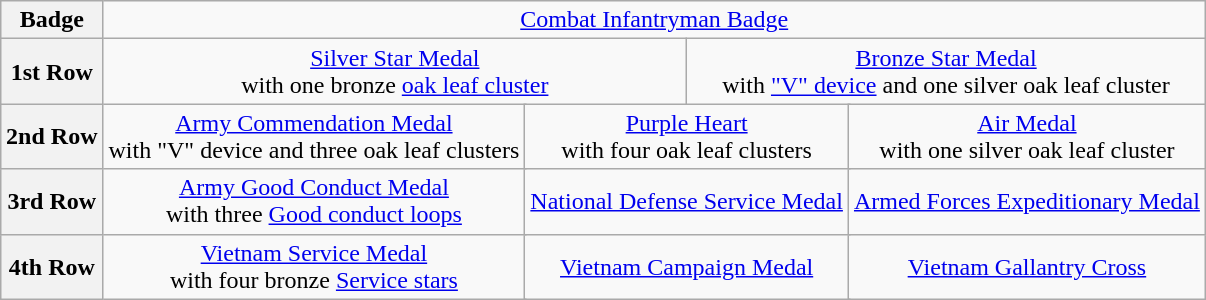<table class="wikitable" style="text-align: center; margin: 1em auto;">
<tr>
<th>Badge</th>
<td colspan="19"><a href='#'>Combat Infantryman Badge</a></td>
</tr>
<tr>
<th>1st Row</th>
<td colspan="4" align="center"><a href='#'>Silver Star Medal</a><br>with one bronze <a href='#'>oak leaf cluster</a></td>
<td colspan="4" align="center"><a href='#'>Bronze Star Medal</a><br>with <a href='#'>"V" device</a> and one silver oak leaf cluster</td>
</tr>
<tr>
<th>2nd Row</th>
<td colspan="3" align="center"><a href='#'>Army Commendation Medal</a><br>with "V" device and three oak leaf clusters</td>
<td colspan="3" align="center"><a href='#'>Purple Heart</a><br>with four oak leaf clusters</td>
<td colspan="3" align="center"><a href='#'>Air Medal</a><br>with one silver oak leaf cluster</td>
</tr>
<tr>
<th>3rd Row</th>
<td colspan="3" align="center"><a href='#'>Army Good Conduct Medal</a><br>with three <a href='#'>Good conduct loops</a></td>
<td colspan="3" align="center"><a href='#'>National Defense Service Medal</a></td>
<td colspan="3" align="center"><a href='#'>Armed Forces Expeditionary Medal</a></td>
</tr>
<tr>
<th>4th Row</th>
<td colspan="3" align="center"><a href='#'>Vietnam Service Medal</a><br>with four bronze <a href='#'>Service stars</a></td>
<td colspan="3" align="center"><a href='#'>Vietnam Campaign Medal</a></td>
<td colspan="3" align="center"><a href='#'>Vietnam Gallantry Cross</a></td>
</tr>
</table>
